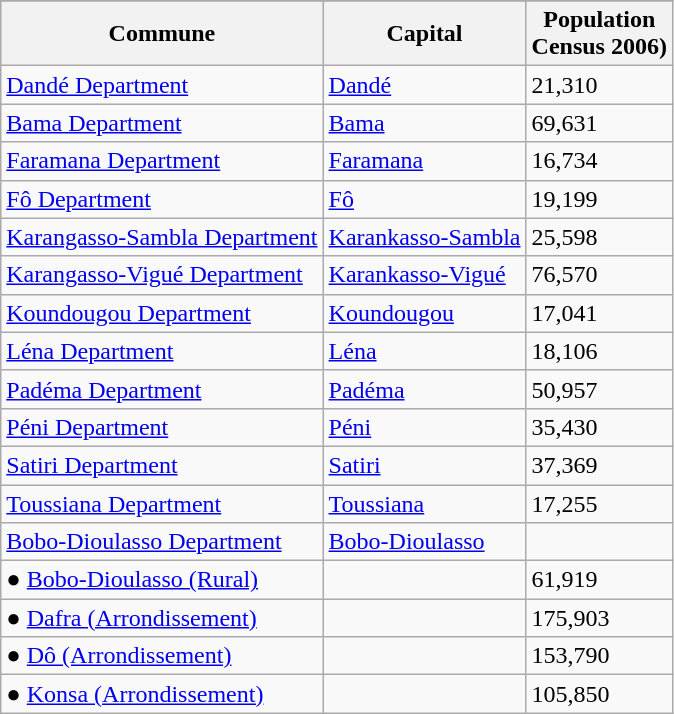<table class="wikitable">
<tr>
</tr>
<tr>
<th>Commune</th>
<th>Capital</th>
<th>Population<br>Census 2006)</th>
</tr>
<tr>
<td><a href='#'>Dandé Department</a></td>
<td><a href='#'>Dandé</a></td>
<td>21,310</td>
</tr>
<tr>
<td><a href='#'>Bama Department</a></td>
<td><a href='#'>Bama</a></td>
<td>69,631</td>
</tr>
<tr>
<td><a href='#'>Faramana Department</a></td>
<td><a href='#'>Faramana</a></td>
<td>16,734</td>
</tr>
<tr>
<td><a href='#'>Fô Department</a></td>
<td><a href='#'>Fô</a></td>
<td>19,199</td>
</tr>
<tr>
<td><a href='#'>Karangasso-Sambla Department</a></td>
<td><a href='#'>Karankasso-Sambla</a></td>
<td>25,598</td>
</tr>
<tr>
<td><a href='#'>Karangasso-Vigué Department</a></td>
<td><a href='#'>Karankasso-Vigué</a></td>
<td>76,570</td>
</tr>
<tr>
<td><a href='#'>Koundougou Department</a></td>
<td><a href='#'>Koundougou</a></td>
<td>17,041</td>
</tr>
<tr>
<td><a href='#'>Léna Department</a></td>
<td><a href='#'>Léna</a></td>
<td>18,106</td>
</tr>
<tr>
<td><a href='#'>Padéma Department</a></td>
<td><a href='#'>Padéma</a></td>
<td>50,957</td>
</tr>
<tr>
<td><a href='#'>Péni Department</a></td>
<td><a href='#'>Péni</a></td>
<td>35,430</td>
</tr>
<tr>
<td><a href='#'>Satiri Department</a></td>
<td><a href='#'>Satiri</a></td>
<td>37,369</td>
</tr>
<tr>
<td><a href='#'>Toussiana Department</a></td>
<td><a href='#'>Toussiana</a></td>
<td>17,255</td>
</tr>
<tr>
<td><a href='#'>Bobo-Dioulasso Department</a></td>
<td><a href='#'>Bobo-Dioulasso</a></td>
<td></td>
</tr>
<tr>
<td>● <a href='#'>Bobo-Dioulasso (Rural)</a></td>
<td></td>
<td>61,919</td>
</tr>
<tr>
<td>● <a href='#'>Dafra (Arrondissement)</a></td>
<td></td>
<td>175,903</td>
</tr>
<tr>
<td>● <a href='#'>Dô (Arrondissement)</a></td>
<td></td>
<td>153,790</td>
</tr>
<tr>
<td>● <a href='#'>Konsa (Arrondissement)</a></td>
<td></td>
<td>105,850</td>
</tr>
</table>
